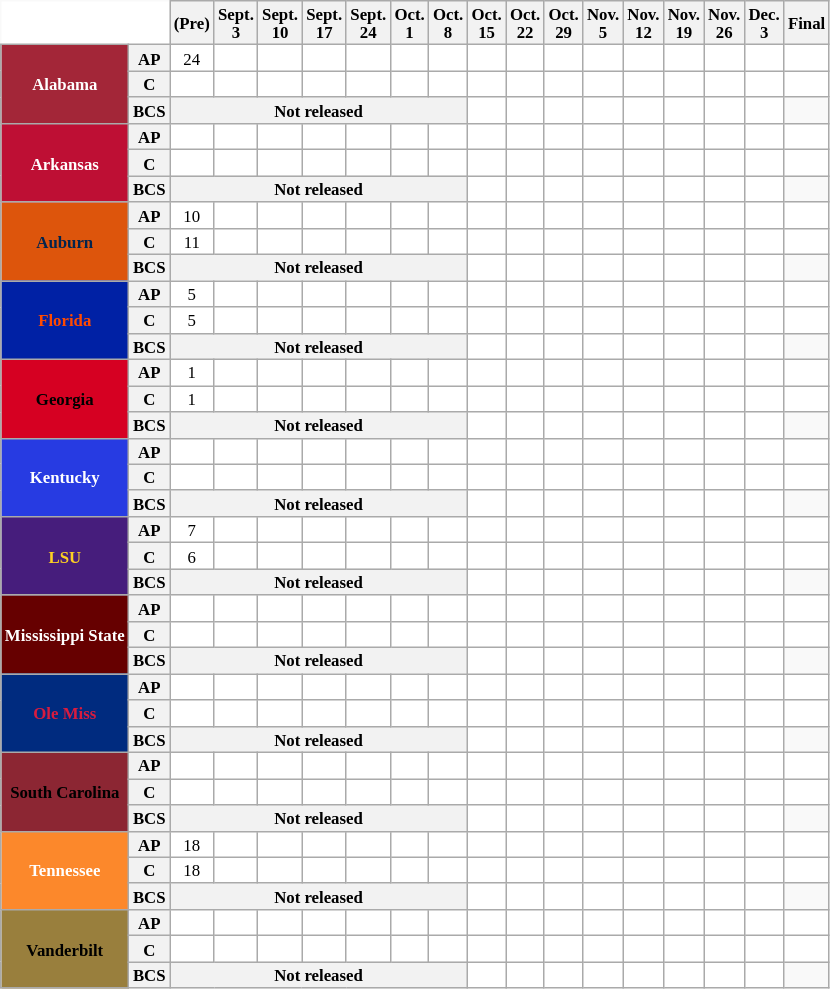<table class="wikitable" style="white-space:nowrap;font-size:70%;">
<tr>
<th colspan=2 style="background:white; border-top-style:hidden; border-left-style:hidden;"> </th>
<th>(Pre)<br></th>
<th>Sept.<br>3</th>
<th>Sept.<br>10</th>
<th>Sept.<br>17</th>
<th>Sept.<br>24</th>
<th>Oct.<br>1</th>
<th>Oct.<br>8</th>
<th>Oct.<br>15</th>
<th>Oct.<br>22</th>
<th>Oct.<br>29</th>
<th>Nov.<br>5</th>
<th>Nov.<br>12</th>
<th>Nov.<br>19</th>
<th>Nov.<br>26</th>
<th>Dec.<br>3</th>
<th>Final</th>
</tr>
<tr style="text-align:center;">
<th rowspan=3 style="background:#A32638; color:#FFFFFF;">Alabama</th>
<th>AP</th>
<td style="background:#FFF;">24</td>
<td style="background:#FFF;"></td>
<td style="background:#FFF;"></td>
<td style="background:#FFF;"></td>
<td style="background:#FFF;"></td>
<td style="background:#FFF;"></td>
<td style="background:#FFF;"></td>
<td style="background:#FFF;"></td>
<td style="background:#FFF;"></td>
<td style="background:#FFF;"></td>
<td style="background:#FFF;"></td>
<td style="background:#FFF;"></td>
<td style="background:#FFF;"></td>
<td style="background:#FFF;"></td>
<td style="background:#FFF;"></td>
<td style="background:#FFF;"></td>
</tr>
<tr style="text-align:center;">
<th>C</th>
<td style="background:#FFF;"></td>
<td style="background:#FFF;"></td>
<td style="background:#FFF;"></td>
<td style="background:#FFF;"></td>
<td style="background:#FFF;"></td>
<td style="background:#FFF;"></td>
<td style="background:#FFF;"></td>
<td style="background:#FFF;"></td>
<td style="background:#FFF;"></td>
<td style="background:#FFF;"></td>
<td style="background:#FFF;"></td>
<td style="background:#FFF;"></td>
<td style="background:#FFF;"></td>
<td style="background:#FFF;"></td>
<td style="background:#FFF;"></td>
<td style="background:#FFF;"></td>
</tr>
<tr style="text-align:center;">
<th>BCS</th>
<th colspan=7>Not released</th>
<td style="background:#FFF;"></td>
<td style="background:#FFF;"></td>
<td style="background:#FFF;"></td>
<td style="background:#FFF;"></td>
<td style="background:#FFF;"></td>
<td style="background:#FFF;"></td>
<td style="background:#FFF;"></td>
<td style="background:#FFF;"></td>
</tr>
<tr style="text-align:center;">
<th rowspan=3 style="background:#BE0F34; color:#FFFFFF;">Arkansas</th>
<th>AP</th>
<td style="background:#FFF;"></td>
<td style="background:#FFF;"></td>
<td style="background:#FFF;"></td>
<td style="background:#FFF;"></td>
<td style="background:#FFF;"></td>
<td style="background:#FFF;"></td>
<td style="background:#FFF;"></td>
<td style="background:#FFF;"></td>
<td style="background:#FFF;"></td>
<td style="background:#FFF;"></td>
<td style="background:#FFF;"></td>
<td style="background:#FFF;"></td>
<td style="background:#FFF;"></td>
<td style="background:#FFF;"></td>
<td style="background:#FFF;"></td>
<td style="background:#FFF;"></td>
</tr>
<tr style="text-align:center;">
<th>C</th>
<td style="background:#FFF;"></td>
<td style="background:#FFF;"></td>
<td style="background:#FFF;"></td>
<td style="background:#FFF;"></td>
<td style="background:#FFF;"></td>
<td style="background:#FFF;"></td>
<td style="background:#FFF;"></td>
<td style="background:#FFF;"></td>
<td style="background:#FFF;"></td>
<td style="background:#FFF;"></td>
<td style="background:#FFF;"></td>
<td style="background:#FFF;"></td>
<td style="background:#FFF;"></td>
<td style="background:#FFF;"></td>
<td style="background:#FFF;"></td>
<td style="background:#FFF;"></td>
</tr>
<tr style="text-align:center;">
<th>BCS</th>
<th colspan=7>Not released</th>
<td style="background:#FFF;"></td>
<td style="background:#FFF;"></td>
<td style="background:#FFF;"></td>
<td style="background:#FFF;"></td>
<td style="background:#FFF;"></td>
<td style="background:#FFF;"></td>
<td style="background:#FFF;"></td>
<td style="background:#FFF;"></td>
</tr>
<tr style="text-align:center;">
<th rowspan=3 style="background:#DD550C; color:#03244D;">Auburn</th>
<th>AP</th>
<td style="background:#FFF;">10</td>
<td style="background:#FFF;"></td>
<td style="background:#FFF;"></td>
<td style="background:#FFF;"></td>
<td style="background:#FFF;"></td>
<td style="background:#FFF;"></td>
<td style="background:#FFF;"></td>
<td style="background:#FFF;"></td>
<td style="background:#FFF;"></td>
<td style="background:#FFF;"></td>
<td style="background:#FFF;"></td>
<td style="background:#FFF;"></td>
<td style="background:#FFF;"></td>
<td style="background:#FFF;"></td>
<td style="background:#FFF;"></td>
<td style="background:#FFF;"></td>
</tr>
<tr style="text-align:center;">
<th>C</th>
<td style="background:#FFF;">11</td>
<td style="background:#FFF;"></td>
<td style="background:#FFF;"></td>
<td style="background:#FFF;"></td>
<td style="background:#FFF;"></td>
<td style="background:#FFF;"></td>
<td style="background:#FFF;"></td>
<td style="background:#FFF;"></td>
<td style="background:#FFF;"></td>
<td style="background:#FFF;"></td>
<td style="background:#FFF;"></td>
<td style="background:#FFF;"></td>
<td style="background:#FFF;"></td>
<td style="background:#FFF;"></td>
<td style="background:#FFF;"></td>
<td style="background:#FFF;"></td>
</tr>
<tr style="text-align:center;">
<th>BCS</th>
<th colspan=7>Not released</th>
<td style="background:#FFF;"></td>
<td style="background:#FFF;"></td>
<td style="background:#FFF;"></td>
<td style="background:#FFF;"></td>
<td style="background:#FFF;"></td>
<td style="background:#FFF;"></td>
<td style="background:#FFF;"></td>
<td style="background:#FFF;"></td>
</tr>
<tr style="text-align:center;">
<th rowspan=3 style="background:#0021A5; color:#FF4A00;">Florida</th>
<th>AP</th>
<td style="background:#FFF;">5</td>
<td style="background:#FFF;"></td>
<td style="background:#FFF;"></td>
<td style="background:#FFF;"></td>
<td style="background:#FFF;"></td>
<td style="background:#FFF;"></td>
<td style="background:#FFF;"></td>
<td style="background:#FFF;"></td>
<td style="background:#FFF;"></td>
<td style="background:#FFF;"></td>
<td style="background:#FFF;"></td>
<td style="background:#FFF;"></td>
<td style="background:#FFF;"></td>
<td style="background:#FFF;"></td>
<td style="background:#FFF;"></td>
<td style="background:#FFF;"></td>
</tr>
<tr style="text-align:center;">
<th>C</th>
<td style="background:#FFF;">5</td>
<td style="background:#FFF;"></td>
<td style="background:#FFF;"></td>
<td style="background:#FFF;"></td>
<td style="background:#FFF;"></td>
<td style="background:#FFF;"></td>
<td style="background:#FFF;"></td>
<td style="background:#FFF;"></td>
<td style="background:#FFF;"></td>
<td style="background:#FFF;"></td>
<td style="background:#FFF;"></td>
<td style="background:#FFF;"></td>
<td style="background:#FFF;"></td>
<td style="background:#FFF;"></td>
<td style="background:#FFF;"></td>
<td style="background:#FFF;"></td>
</tr>
<tr style="text-align:center;">
<th>BCS</th>
<th colspan=7>Not released</th>
<td style="background:#FFF;"></td>
<td style="background:#FFF;"></td>
<td style="background:#FFF;"></td>
<td style="background:#FFF;"></td>
<td style="background:#FFF;"></td>
<td style="background:#FFF;"></td>
<td style="background:#FFF;"></td>
<td style="background:#FFF;"></td>
</tr>
<tr style="text-align:center;">
<th rowspan=3 style="background:#D60022; color:#000000;">Georgia</th>
<th>AP</th>
<td style="background:#FFF;">1</td>
<td style="background:#FFF;"></td>
<td style="background:#FFF;"></td>
<td style="background:#FFF;"></td>
<td style="background:#FFF;"></td>
<td style="background:#FFF;"></td>
<td style="background:#FFF;"></td>
<td style="background:#FFF;"></td>
<td style="background:#FFF;"></td>
<td style="background:#FFF;"></td>
<td style="background:#FFF;"></td>
<td style="background:#FFF;"></td>
<td style="background:#FFF;"></td>
<td style="background:#FFF;"></td>
<td style="background:#FFF;"></td>
<td style="background:#FFF;"></td>
</tr>
<tr style="text-align:center;">
<th>C</th>
<td style="background:#FFF;">1</td>
<td style="background:#FFF;"></td>
<td style="background:#FFF;"></td>
<td style="background:#FFF;"></td>
<td style="background:#FFF;"></td>
<td style="background:#FFF;"></td>
<td style="background:#FFF;"></td>
<td style="background:#FFF;"></td>
<td style="background:#FFF;"></td>
<td style="background:#FFF;"></td>
<td style="background:#FFF;"></td>
<td style="background:#FFF;"></td>
<td style="background:#FFF;"></td>
<td style="background:#FFF;"></td>
<td style="background:#FFF;"></td>
<td style="background:#FFF;"></td>
</tr>
<tr style="text-align:center;">
<th>BCS</th>
<th colspan=7>Not released</th>
<td style="background:#FFF;"></td>
<td style="background:#FFF;"></td>
<td style="background:#FFF;"></td>
<td style="background:#FFF;"></td>
<td style="background:#FFF;"></td>
<td style="background:#FFF;"></td>
<td style="background:#FFF;"></td>
<td style="background:#FFF;"></td>
</tr>
<tr style="text-align:center;">
<th rowspan=3 style="background:#273BE2; color:#FFFFFF;">Kentucky</th>
<th>AP</th>
<td style="background:#FFF;"></td>
<td style="background:#FFF;"></td>
<td style="background:#FFF;"></td>
<td style="background:#FFF;"></td>
<td style="background:#FFF;"></td>
<td style="background:#FFF;"></td>
<td style="background:#FFF;"></td>
<td style="background:#FFF;"></td>
<td style="background:#FFF;"></td>
<td style="background:#FFF;"></td>
<td style="background:#FFF;"></td>
<td style="background:#FFF;"></td>
<td style="background:#FFF;"></td>
<td style="background:#FFF;"></td>
<td style="background:#FFF;"></td>
<td style="background:#FFF;"></td>
</tr>
<tr style="text-align:center;">
<th>C</th>
<td style="background:#FFF;"></td>
<td style="background:#FFF;"></td>
<td style="background:#FFF;"></td>
<td style="background:#FFF;"></td>
<td style="background:#FFF;"></td>
<td style="background:#FFF;"></td>
<td style="background:#FFF;"></td>
<td style="background:#FFF;"></td>
<td style="background:#FFF;"></td>
<td style="background:#FFF;"></td>
<td style="background:#FFF;"></td>
<td style="background:#FFF;"></td>
<td style="background:#FFF;"></td>
<td style="background:#FFF;"></td>
<td style="background:#FFF;"></td>
<td style="background:#FFF;"></td>
</tr>
<tr style="text-align:center;">
<th>BCS</th>
<th colspan=7>Not released</th>
<td style="background:#FFF;"></td>
<td style="background:#FFF;"></td>
<td style="background:#FFF;"></td>
<td style="background:#FFF;"></td>
<td style="background:#FFF;"></td>
<td style="background:#FFF;"></td>
<td style="background:#FFF;"></td>
<td style="background:#FFF;"></td>
</tr>
<tr style="text-align:center;">
<th rowspan=3 style="background:#461D7C; color:#FDD023;">LSU</th>
<th>AP</th>
<td style="background:#FFF;">7</td>
<td style="background:#FFF;"></td>
<td style="background:#FFF;"></td>
<td style="background:#FFF;"></td>
<td style="background:#FFF;"></td>
<td style="background:#FFF;"></td>
<td style="background:#FFF;"></td>
<td style="background:#FFF;"></td>
<td style="background:#FFF;"></td>
<td style="background:#FFF;"></td>
<td style="background:#FFF;"></td>
<td style="background:#FFF;"></td>
<td style="background:#FFF;"></td>
<td style="background:#FFF;"></td>
<td style="background:#FFF;"></td>
<td style="background:#FFF;"></td>
</tr>
<tr style="text-align:center;">
<th>C</th>
<td style="background:#FFF;">6</td>
<td style="background:#FFF;"></td>
<td style="background:#FFF;"></td>
<td style="background:#FFF;"></td>
<td style="background:#FFF;"></td>
<td style="background:#FFF;"></td>
<td style="background:#FFF;"></td>
<td style="background:#FFF;"></td>
<td style="background:#FFF;"></td>
<td style="background:#FFF;"></td>
<td style="background:#FFF;"></td>
<td style="background:#FFF;"></td>
<td style="background:#FFF;"></td>
<td style="background:#FFF;"></td>
<td style="background:#FFF;"></td>
<td style="background:#FFF;"></td>
</tr>
<tr style="text-align:center;">
<th>BCS</th>
<th colspan=7>Not released</th>
<td style="background:#FFF;"></td>
<td style="background:#FFF;"></td>
<td style="background:#FFF;"></td>
<td style="background:#FFF;"></td>
<td style="background:#FFF;"></td>
<td style="background:#FFF;"></td>
<td style="background:#FFF;"></td>
<td style="background:#FFF;"></td>
</tr>
<tr style="text-align:center;">
<th rowspan=3 style="background:#660000; color:#FFFFFF;">Mississippi State</th>
<th>AP</th>
<td style="background:#FFF;"></td>
<td style="background:#FFF;"></td>
<td style="background:#FFF;"></td>
<td style="background:#FFF;"></td>
<td style="background:#FFF;"></td>
<td style="background:#FFF;"></td>
<td style="background:#FFF;"></td>
<td style="background:#FFF;"></td>
<td style="background:#FFF;"></td>
<td style="background:#FFF;"></td>
<td style="background:#FFF;"></td>
<td style="background:#FFF;"></td>
<td style="background:#FFF;"></td>
<td style="background:#FFF;"></td>
<td style="background:#FFF;"></td>
<td style="background:#FFF;"></td>
</tr>
<tr style="text-align:center;">
<th>C</th>
<td style="background:#FFF;"></td>
<td style="background:#FFF;"></td>
<td style="background:#FFF;"></td>
<td style="background:#FFF;"></td>
<td style="background:#FFF;"></td>
<td style="background:#FFF;"></td>
<td style="background:#FFF;"></td>
<td style="background:#FFF;"></td>
<td style="background:#FFF;"></td>
<td style="background:#FFF;"></td>
<td style="background:#FFF;"></td>
<td style="background:#FFF;"></td>
<td style="background:#FFF;"></td>
<td style="background:#FFF;"></td>
<td style="background:#FFF;"></td>
<td style="background:#FFF;"></td>
</tr>
<tr style="text-align:center;">
<th>BCS</th>
<th colspan=7>Not released</th>
<td style="background:#FFF;"></td>
<td style="background:#FFF;"></td>
<td style="background:#FFF;"></td>
<td style="background:#FFF;"></td>
<td style="background:#FFF;"></td>
<td style="background:#FFF;"></td>
<td style="background:#FFF;"></td>
<td style="background:#FFF;"></td>
</tr>
<tr style="text-align:center;">
<th rowspan=3 style="background:#002B7F; color:#D81C3F;">Ole Miss</th>
<th>AP</th>
<td style="background:#FFF;"></td>
<td style="background:#FFF;"></td>
<td style="background:#FFF;"></td>
<td style="background:#FFF;"></td>
<td style="background:#FFF;"></td>
<td style="background:#FFF;"></td>
<td style="background:#FFF;"></td>
<td style="background:#FFF;"></td>
<td style="background:#FFF;"></td>
<td style="background:#FFF;"></td>
<td style="background:#FFF;"></td>
<td style="background:#FFF;"></td>
<td style="background:#FFF;"></td>
<td style="background:#FFF;"></td>
<td style="background:#FFF;"></td>
<td style="background:#FFF;"></td>
</tr>
<tr style="text-align:center;">
<th>C</th>
<td style="background:#FFF;"></td>
<td style="background:#FFF;"></td>
<td style="background:#FFF;"></td>
<td style="background:#FFF;"></td>
<td style="background:#FFF;"></td>
<td style="background:#FFF;"></td>
<td style="background:#FFF;"></td>
<td style="background:#FFF;"></td>
<td style="background:#FFF;"></td>
<td style="background:#FFF;"></td>
<td style="background:#FFF;"></td>
<td style="background:#FFF;"></td>
<td style="background:#FFF;"></td>
<td style="background:#FFF;"></td>
<td style="background:#FFF;"></td>
<td style="background:#FFF;"></td>
</tr>
<tr style="text-align:center;">
<th>BCS</th>
<th colspan=7>Not released</th>
<td style="background:#FFF;"></td>
<td style="background:#FFF;"></td>
<td style="background:#FFF;"></td>
<td style="background:#FFF;"></td>
<td style="background:#FFF;"></td>
<td style="background:#FFF;"></td>
<td style="background:#FFF;"></td>
<td style="background:#FFF;"></td>
</tr>
<tr style="text-align:center;">
<th rowspan=3 style="background:#8C2633; color:#000000;">South Carolina</th>
<th>AP</th>
<td style="background:#FFF;"></td>
<td style="background:#FFF;"></td>
<td style="background:#FFF;"></td>
<td style="background:#FFF;"></td>
<td style="background:#FFF;"></td>
<td style="background:#FFF;"></td>
<td style="background:#FFF;"></td>
<td style="background:#FFF;"></td>
<td style="background:#FFF;"></td>
<td style="background:#FFF;"></td>
<td style="background:#FFF;"></td>
<td style="background:#FFF;"></td>
<td style="background:#FFF;"></td>
<td style="background:#FFF;"></td>
<td style="background:#FFF;"></td>
<td style="background:#FFF;"></td>
</tr>
<tr style="text-align:center;">
<th>C</th>
<td style="background:#FFF;"></td>
<td style="background:#FFF;"></td>
<td style="background:#FFF;"></td>
<td style="background:#FFF;"></td>
<td style="background:#FFF;"></td>
<td style="background:#FFF;"></td>
<td style="background:#FFF;"></td>
<td style="background:#FFF;"></td>
<td style="background:#FFF;"></td>
<td style="background:#FFF;"></td>
<td style="background:#FFF;"></td>
<td style="background:#FFF;"></td>
<td style="background:#FFF;"></td>
<td style="background:#FFF;"></td>
<td style="background:#FFF;"></td>
<td style="background:#FFF;"></td>
</tr>
<tr style="text-align:center;">
<th>BCS</th>
<th colspan=7>Not released</th>
<td style="background:#FFF;"></td>
<td style="background:#FFF;"></td>
<td style="background:#FFF;"></td>
<td style="background:#FFF;"></td>
<td style="background:#FFF;"></td>
<td style="background:#FFF;"></td>
<td style="background:#FFF;"></td>
<td style="background:#FFF;"></td>
</tr>
<tr style="text-align:center;">
<th rowspan=3 style="background:#FC882B; color:#FFFFFF;">Tennessee</th>
<th>AP</th>
<td style="background:#FFF;">18</td>
<td style="background:#FFF;"></td>
<td style="background:#FFF;"></td>
<td style="background:#FFF;"></td>
<td style="background:#FFF;"></td>
<td style="background:#FFF;"></td>
<td style="background:#FFF;"></td>
<td style="background:#FFF;"></td>
<td style="background:#FFF;"></td>
<td style="background:#FFF;"></td>
<td style="background:#FFF;"></td>
<td style="background:#FFF;"></td>
<td style="background:#FFF;"></td>
<td style="background:#FFF;"></td>
<td style="background:#FFF;"></td>
<td style="background:#FFF;"></td>
</tr>
<tr style="text-align:center;">
<th>C</th>
<td style="background:#FFF;">18</td>
<td style="background:#FFF;"></td>
<td style="background:#FFF;"></td>
<td style="background:#FFF;"></td>
<td style="background:#FFF;"></td>
<td style="background:#FFF;"></td>
<td style="background:#FFF;"></td>
<td style="background:#FFF;"></td>
<td style="background:#FFF;"></td>
<td style="background:#FFF;"></td>
<td style="background:#FFF;"></td>
<td style="background:#FFF;"></td>
<td style="background:#FFF;"></td>
<td style="background:#FFF;"></td>
<td style="background:#FFF;"></td>
<td style="background:#FFF;"></td>
</tr>
<tr style="text-align:center;">
<th>BCS</th>
<th colspan=7>Not released</th>
<td style="background:#FFF;"></td>
<td style="background:#FFF;"></td>
<td style="background:#FFF;"></td>
<td style="background:#FFF;"></td>
<td style="background:#FFF;"></td>
<td style="background:#FFF;"></td>
<td style="background:#FFF;"></td>
<td style="background:#FFF;"></td>
</tr>
<tr style="text-align:center;">
<th rowspan=3 style="background:#997F3D; color:#000000;">Vanderbilt</th>
<th>AP</th>
<td style="background:#FFF;"></td>
<td style="background:#FFF;"></td>
<td style="background:#FFF;"></td>
<td style="background:#FFF;"></td>
<td style="background:#FFF;"></td>
<td style="background:#FFF;"></td>
<td style="background:#FFF;"></td>
<td style="background:#FFF;"></td>
<td style="background:#FFF;"></td>
<td style="background:#FFF;"></td>
<td style="background:#FFF;"></td>
<td style="background:#FFF;"></td>
<td style="background:#FFF;"></td>
<td style="background:#FFF;"></td>
<td style="background:#FFF;"></td>
<td style="background:#FFF;"></td>
</tr>
<tr style="text-align:center;">
<th>C</th>
<td style="background:#FFF;"></td>
<td style="background:#FFF;"></td>
<td style="background:#FFF;"></td>
<td style="background:#FFF;"></td>
<td style="background:#FFF;"></td>
<td style="background:#FFF;"></td>
<td style="background:#FFF;"></td>
<td style="background:#FFF;"></td>
<td style="background:#FFF;"></td>
<td style="background:#FFF;"></td>
<td style="background:#FFF;"></td>
<td style="background:#FFF;"></td>
<td style="background:#FFF;"></td>
<td style="background:#FFF;"></td>
<td style="background:#FFF;"></td>
<td style="background:#FFF;"></td>
</tr>
<tr style="text-align:center;">
<th>BCS</th>
<th colspan=7>Not released</th>
<td style="background:#FFF;"></td>
<td style="background:#FFF;"></td>
<td style="background:#FFF;"></td>
<td style="background:#FFF;"></td>
<td style="background:#FFF;"></td>
<td style="background:#FFF;"></td>
<td style="background:#FFF;"></td>
<td style="background:#FFF;"></td>
</tr>
</table>
